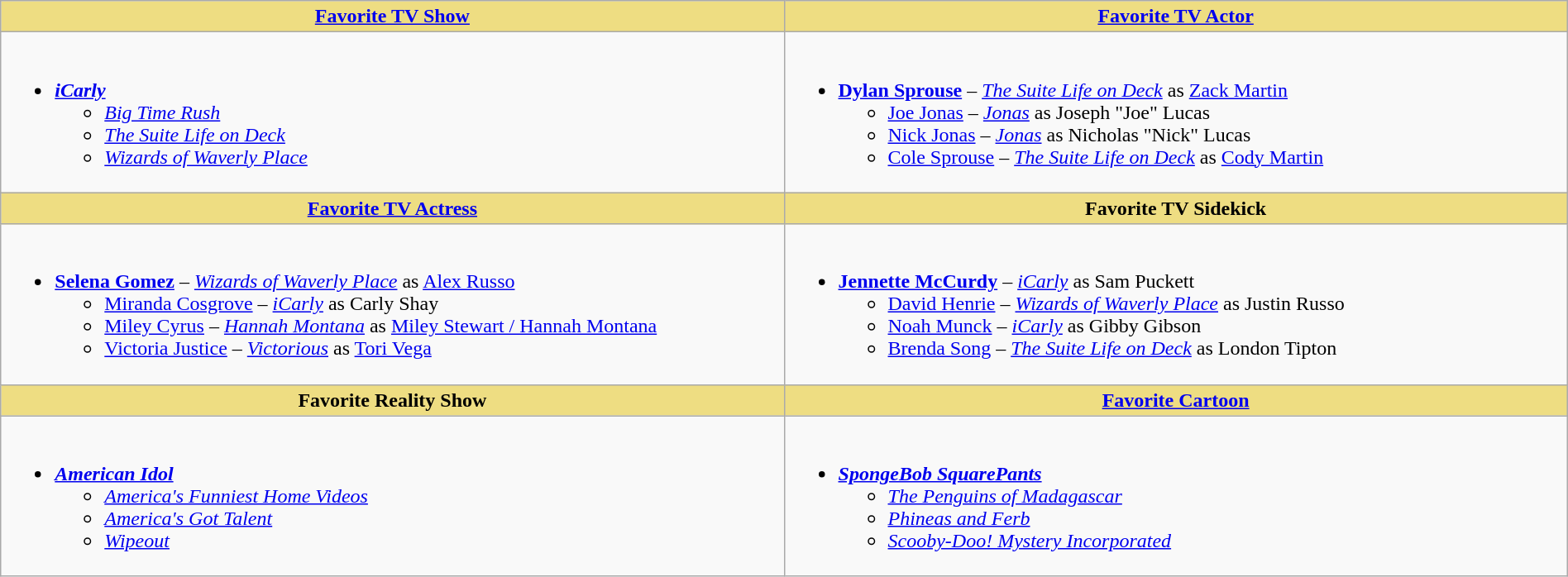<table class="wikitable" style="width:100%;">
<tr>
<th style="background:#EEDD82; width:50%"><a href='#'>Favorite TV Show</a></th>
<th style="background:#EEDD82; width:50%"><a href='#'>Favorite TV Actor</a></th>
</tr>
<tr>
<td valign="top"><br><ul><li><strong><em><a href='#'>iCarly</a></em></strong><ul><li><em><a href='#'>Big Time Rush</a></em></li><li><em><a href='#'>The Suite Life on Deck</a></em></li><li><em><a href='#'>Wizards of Waverly Place</a></em></li></ul></li></ul></td>
<td valign="top"><br><ul><li><strong><a href='#'>Dylan Sprouse</a></strong> – <em><a href='#'>The Suite Life on Deck</a></em> as <a href='#'>Zack Martin</a><ul><li><a href='#'>Joe Jonas</a> – <em><a href='#'>Jonas</a></em> as Joseph "Joe" Lucas</li><li><a href='#'>Nick Jonas</a> – <em><a href='#'>Jonas</a></em> as Nicholas "Nick" Lucas</li><li><a href='#'>Cole Sprouse</a> – <em><a href='#'>The Suite Life on Deck</a></em> as <a href='#'>Cody Martin</a></li></ul></li></ul></td>
</tr>
<tr>
<th style="background:#EEDD82; width:50%"><a href='#'>Favorite TV Actress</a></th>
<th style="background:#EEDD82; width:50%">Favorite TV Sidekick</th>
</tr>
<tr>
<td valign="top"><br><ul><li><strong><a href='#'>Selena Gomez</a></strong> – <em><a href='#'>Wizards of Waverly Place</a></em> as <a href='#'>Alex Russo</a><ul><li><a href='#'>Miranda Cosgrove</a> – <em><a href='#'>iCarly</a></em> as Carly Shay</li><li><a href='#'>Miley Cyrus</a> – <em><a href='#'>Hannah Montana</a></em> as <a href='#'>Miley Stewart / Hannah Montana</a></li><li><a href='#'>Victoria Justice</a> – <em><a href='#'>Victorious</a></em> as <a href='#'>Tori Vega</a></li></ul></li></ul></td>
<td valign="top"><br><ul><li><strong><a href='#'>Jennette McCurdy</a></strong> – <em><a href='#'>iCarly</a></em> as Sam Puckett<ul><li><a href='#'>David Henrie</a> – <em><a href='#'>Wizards of Waverly Place</a></em> as Justin Russo</li><li><a href='#'>Noah Munck</a> – <em><a href='#'>iCarly</a></em> as Gibby Gibson</li><li><a href='#'>Brenda Song</a> – <em><a href='#'>The Suite Life on Deck</a></em> as London Tipton</li></ul></li></ul></td>
</tr>
<tr>
<th style="background:#EEDD82; width:50%">Favorite Reality Show</th>
<th style="background:#EEDD82; width:50%"><a href='#'>Favorite Cartoon</a></th>
</tr>
<tr>
<td valign="top"><br><ul><li><strong><em><a href='#'>American Idol</a></em></strong><ul><li><em><a href='#'>America's Funniest Home Videos</a></em></li><li><em><a href='#'>America's Got Talent</a></em></li><li><em><a href='#'>Wipeout</a></em></li></ul></li></ul></td>
<td valign="top"><br><ul><li><strong><em><a href='#'>SpongeBob SquarePants</a></em></strong><ul><li><em><a href='#'>The Penguins of Madagascar</a></em></li><li><em><a href='#'>Phineas and Ferb</a></em></li><li><em><a href='#'>Scooby-Doo! Mystery Incorporated</a></em></li></ul></li></ul></td>
</tr>
</table>
